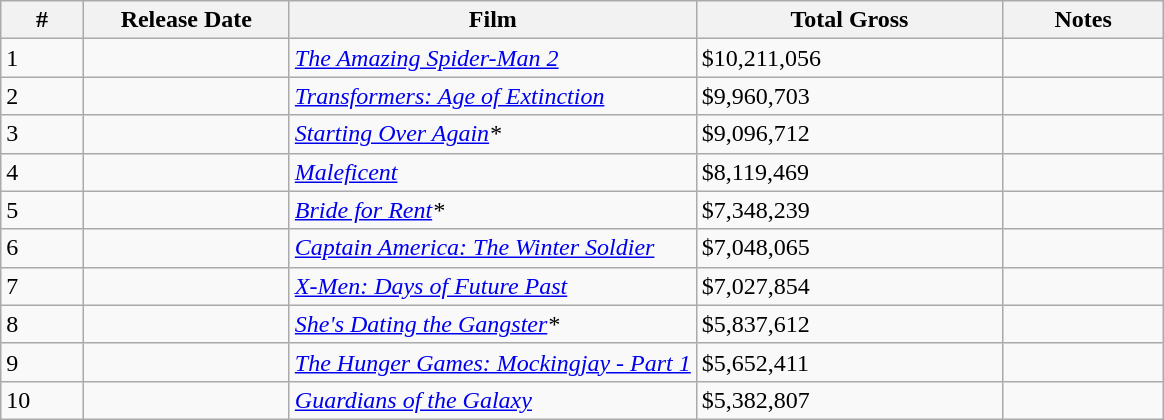<table class="wikitable sortable">
<tr>
<th abbr="Rank">#</th>
<th abbr="Date" style="width:130px">Release Date</th>
<th width="35%">Film</th>
<th abbr="Gross">Total Gross</th>
<th>Notes</th>
</tr>
<tr>
<td>1</td>
<td></td>
<td><em><a href='#'>The Amazing Spider-Man 2</a></em></td>
<td>$10,211,056</td>
<td></td>
</tr>
<tr>
<td>2</td>
<td></td>
<td><em><a href='#'>Transformers: Age of Extinction</a></em></td>
<td>$9,960,703</td>
<td></td>
</tr>
<tr>
<td>3</td>
<td></td>
<td><em><a href='#'>Starting Over Again</a>*</em></td>
<td>$9,096,712</td>
<td></td>
</tr>
<tr>
<td>4</td>
<td></td>
<td><em><a href='#'>Maleficent</a></em></td>
<td>$8,119,469</td>
<td></td>
</tr>
<tr>
<td>5</td>
<td></td>
<td><em><a href='#'>Bride for Rent</a>*</em></td>
<td>$7,348,239</td>
<td></td>
</tr>
<tr>
<td>6</td>
<td></td>
<td><em><a href='#'>Captain America: The Winter Soldier</a></em></td>
<td>$7,048,065</td>
<td></td>
</tr>
<tr>
<td>7</td>
<td></td>
<td><em><a href='#'>X-Men: Days of Future Past</a></em></td>
<td>$7,027,854</td>
<td></td>
</tr>
<tr>
<td>8</td>
<td></td>
<td><em><a href='#'>She's Dating the Gangster</a>*</em></td>
<td>$5,837,612</td>
<td></td>
</tr>
<tr>
<td>9</td>
<td></td>
<td><em><a href='#'>The Hunger Games: Mockingjay - Part 1</a></em></td>
<td>$5,652,411</td>
<td></td>
</tr>
<tr>
<td>10</td>
<td></td>
<td><em><a href='#'>Guardians of the Galaxy</a></em></td>
<td>$5,382,807</td>
<td></td>
</tr>
</table>
